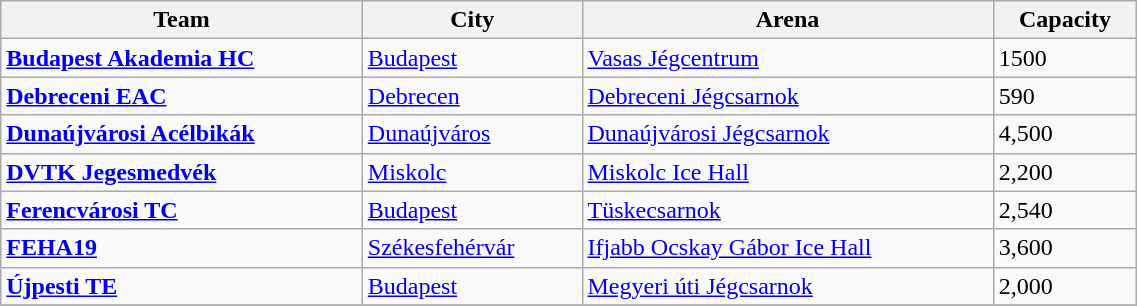<table class="wikitable" style="text-align:left" width=60%>
<tr>
<th>Team</th>
<th>City</th>
<th>Arena</th>
<th>Capacity</th>
</tr>
<tr>
<td><strong><a href='#'>Budapest Akademia HC</a></strong></td>
<td><a href='#'>Budapest</a></td>
<td><a href='#'>Vasas Jégcentrum</a></td>
<td>1500</td>
</tr>
<tr>
<td><strong><a href='#'>Debreceni EAC</a></strong></td>
<td><a href='#'>Debrecen</a></td>
<td><a href='#'>Debreceni Jégcsarnok</a></td>
<td>590</td>
</tr>
<tr>
<td><strong><a href='#'>Dunaújvárosi Acélbikák</a></strong></td>
<td><a href='#'>Dunaújváros</a></td>
<td><a href='#'>Dunaújvárosi Jégcsarnok</a></td>
<td>4,500</td>
</tr>
<tr>
<td><strong><a href='#'>DVTK Jegesmedvék</a></strong></td>
<td><a href='#'>Miskolc</a></td>
<td><a href='#'>Miskolc Ice Hall</a></td>
<td>2,200</td>
</tr>
<tr>
<td><strong><a href='#'>Ferencvárosi TC</a></strong></td>
<td><a href='#'>Budapest</a></td>
<td><a href='#'>Tüskecsarnok</a></td>
<td>2,540</td>
</tr>
<tr>
<td><strong><a href='#'>FEHA19</a> </strong></td>
<td><a href='#'>Székesfehérvár</a></td>
<td><a href='#'>Ifjabb Ocskay Gábor Ice Hall</a></td>
<td>3,600</td>
</tr>
<tr>
<td><strong><a href='#'>Újpesti TE</a></strong></td>
<td><a href='#'>Budapest</a></td>
<td><a href='#'>Megyeri úti Jégcsarnok</a></td>
<td>2,000</td>
</tr>
<tr>
</tr>
</table>
